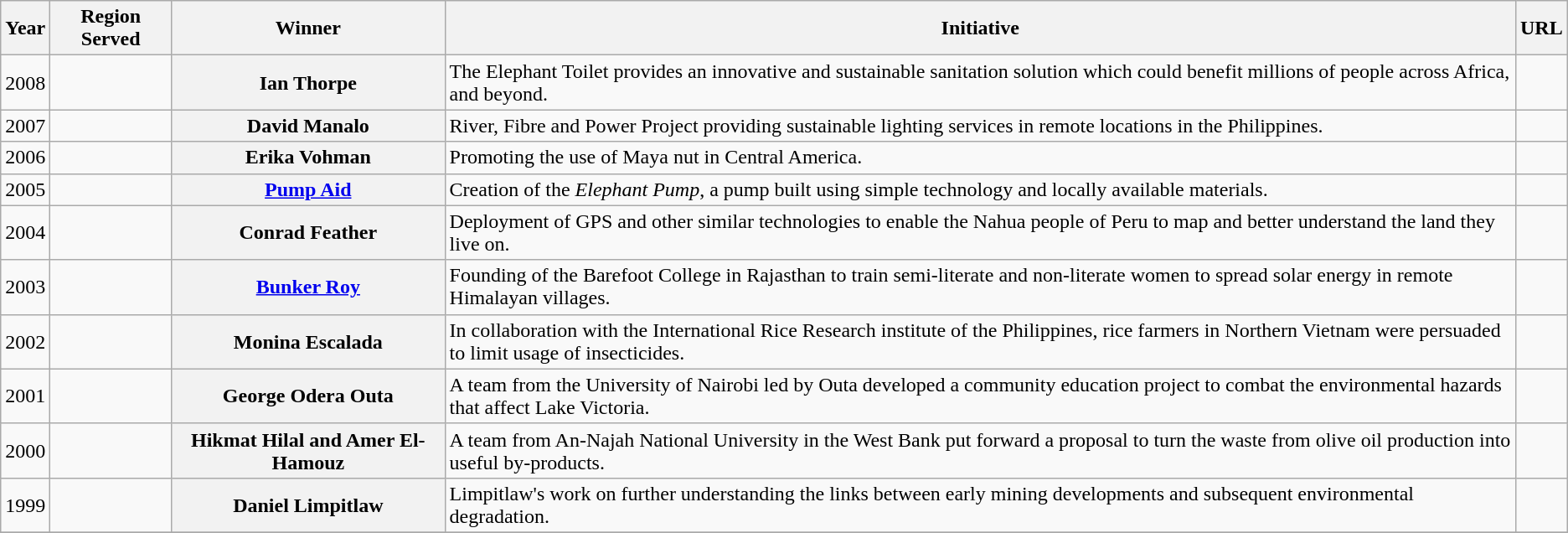<table class="wikitable sortable">
<tr>
<th>Year</th>
<th>Region Served</th>
<th>Winner</th>
<th>Initiative</th>
<th>URL</th>
</tr>
<tr>
<td>2008</td>
<td></td>
<th>Ian Thorpe</th>
<td>The Elephant Toilet provides an innovative and sustainable sanitation solution which could benefit millions of people across Africa, and beyond.</td>
<td></td>
</tr>
<tr>
<td>2007</td>
<td></td>
<th>David Manalo</th>
<td>River, Fibre and Power Project providing sustainable lighting services in remote locations in the Philippines.</td>
<td></td>
</tr>
<tr>
<td>2006</td>
<td></td>
<th>Erika Vohman</th>
<td>Promoting the use of Maya nut in Central America.</td>
<td></td>
</tr>
<tr>
<td>2005</td>
<td></td>
<th><a href='#'>Pump Aid</a></th>
<td>Creation of the <em>Elephant Pump</em>, a pump built using simple technology and  locally available materials.</td>
<td></td>
</tr>
<tr>
<td>2004</td>
<td></td>
<th>Conrad Feather</th>
<td>Deployment of GPS and other similar technologies to enable the Nahua people of Peru to map and better understand the land they live on.</td>
<td></td>
</tr>
<tr>
<td>2003</td>
<td></td>
<th><a href='#'>Bunker Roy</a></th>
<td>Founding of the Barefoot College in Rajasthan to train semi-literate and non-literate women to spread solar energy in remote Himalayan villages.</td>
<td></td>
</tr>
<tr>
<td>2002</td>
<td></td>
<th>Monina Escalada</th>
<td>In collaboration with the International Rice Research institute of the Philippines, rice farmers in Northern Vietnam were persuaded to limit usage of insecticides.</td>
<td></td>
</tr>
<tr>
<td>2001</td>
<td></td>
<th>George Odera Outa</th>
<td>A team from the University of Nairobi led by Outa developed a community education project to combat the environmental hazards that affect Lake Victoria.</td>
<td></td>
</tr>
<tr>
<td>2000</td>
<td></td>
<th>Hikmat Hilal and Amer El-Hamouz</th>
<td>A team from An-Najah National University in the West Bank put forward a proposal to turn the waste from olive oil production into useful by-products.</td>
<td></td>
</tr>
<tr>
<td>1999</td>
<td></td>
<th>Daniel Limpitlaw</th>
<td>Limpitlaw's work on further understanding the links between early mining developments and subsequent environmental degradation.</td>
<td></td>
</tr>
<tr>
</tr>
</table>
